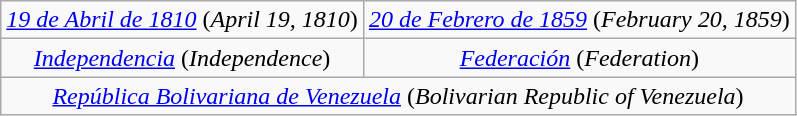<table class="wikitable">
<tr>
<td align="center"><em><a href='#'>19 de Abril de 1810</a></em> (<em>April 19, 1810</em>)</td>
<td align="center"><em><a href='#'>20 de Febrero de 1859</a></em> (<em>February 20, 1859</em>)</td>
</tr>
<tr>
<td align="center"><em><a href='#'>Independencia</a></em> (<em>Independence</em>)</td>
<td align="center"><em><a href='#'>Federación</a></em> (<em>Federation</em>)</td>
</tr>
<tr>
<td align="center" colspan="2"><em><a href='#'>República Bolivariana de Venezuela</a></em> (<em>Bolivarian Republic of Venezuela</em>)</td>
</tr>
</table>
